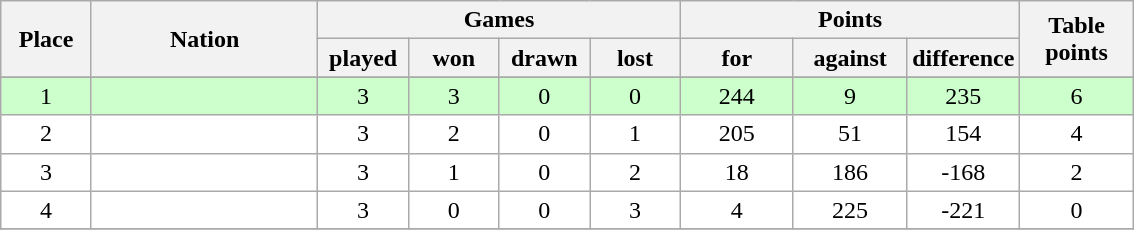<table class="wikitable">
<tr>
<th rowspan=2 width="8%">Place</th>
<th rowspan=2 width="20%">Nation</th>
<th colspan=4 width="32%">Games</th>
<th colspan=3 width="30%">Points</th>
<th rowspan=2 width="10%">Table<br>points</th>
</tr>
<tr>
<th width="8%">played</th>
<th width="8%">won</th>
<th width="8%">drawn</th>
<th width="8%">lost</th>
<th width="10%">for</th>
<th width="10%">against</th>
<th width="10%">difference</th>
</tr>
<tr>
</tr>
<tr bgcolor=#ccffcc align=center>
<td>1</td>
<td align=left><strong></strong></td>
<td>3</td>
<td>3</td>
<td>0</td>
<td>0</td>
<td>244</td>
<td>9</td>
<td>235</td>
<td>6</td>
</tr>
<tr bgcolor=#ffffff align=center>
<td>2</td>
<td align=left></td>
<td>3</td>
<td>2</td>
<td>0</td>
<td>1</td>
<td>205</td>
<td>51</td>
<td>154</td>
<td>4</td>
</tr>
<tr bgcolor=#ffffff align=center>
<td>3</td>
<td align=left></td>
<td>3</td>
<td>1</td>
<td>0</td>
<td>2</td>
<td>18</td>
<td>186</td>
<td>-168</td>
<td>2</td>
</tr>
<tr bgcolor=#ffffff align=center>
<td>4</td>
<td align=left></td>
<td>3</td>
<td>0</td>
<td>0</td>
<td>3</td>
<td>4</td>
<td>225</td>
<td>-221</td>
<td>0</td>
</tr>
<tr bgcolor=#ffcccc align=center>
</tr>
</table>
